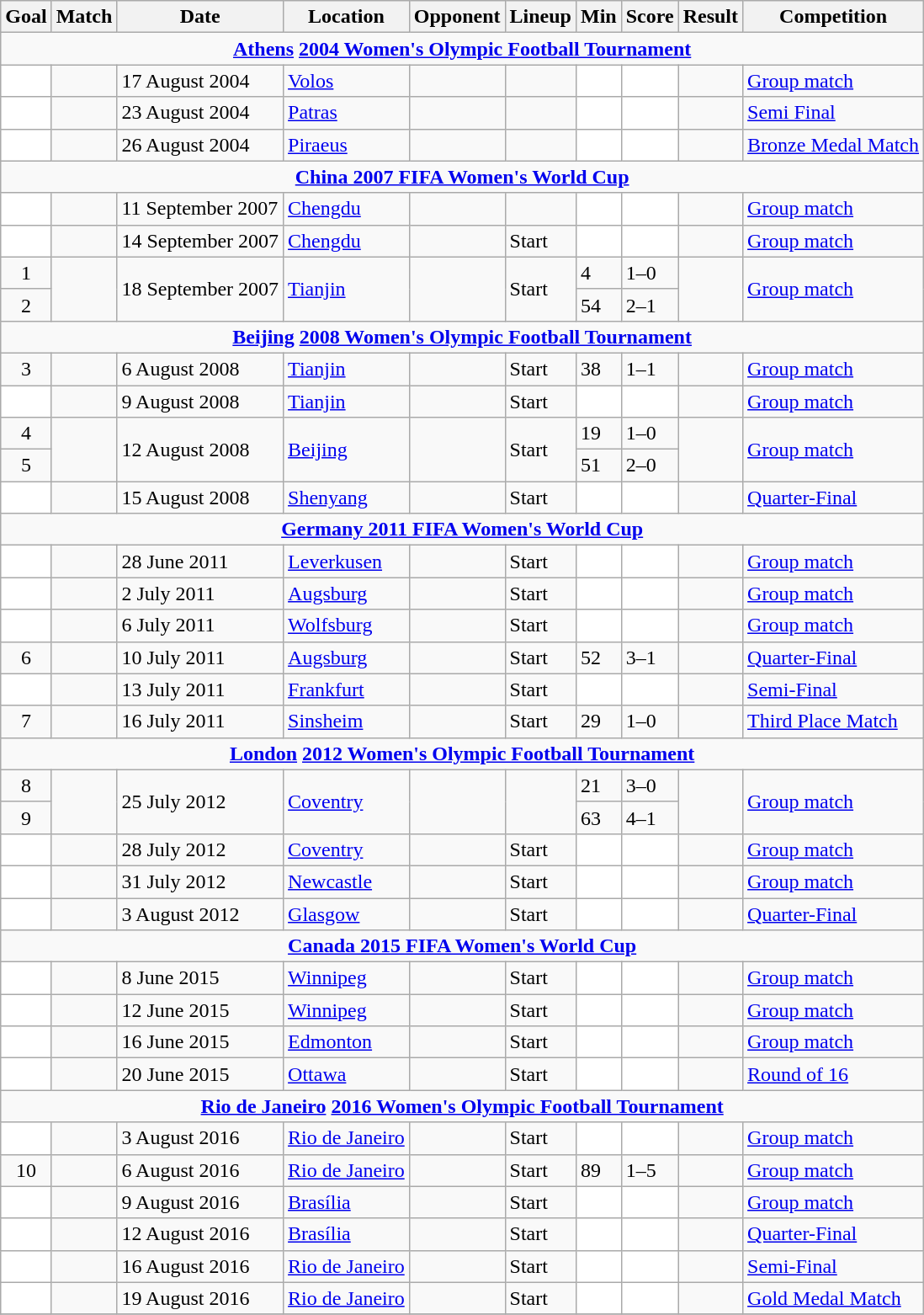<table class="wikitable collapsible" style="fontsize:90%;">
<tr>
<th>Goal</th>
<th>Match</th>
<th>Date</th>
<th>Location</th>
<th>Opponent</th>
<th>Lineup</th>
<th>Min</th>
<th>Score</th>
<th>Result</th>
<th>Competition</th>
</tr>
<tr>
<td colspan=10 align=center > <strong><a href='#'>Athens</a> <a href='#'>2004 Women's Olympic Football Tournament</a></strong></td>
</tr>
<tr>
<td style="background:white;"></td>
<td></td>
<td>17 August 2004</td>
<td><a href='#'>Volos</a></td>
<td></td>
<td></td>
<td style="background:white;"></td>
<td style="background:white;"></td>
<td></td>
<td><a href='#'>Group match</a></td>
</tr>
<tr>
<td style="background:white;"></td>
<td></td>
<td>23 August 2004</td>
<td><a href='#'>Patras</a></td>
<td></td>
<td></td>
<td style="background:white;"></td>
<td style="background:white;"></td>
<td></td>
<td><a href='#'>Semi Final</a></td>
</tr>
<tr>
<td style="background:white;"></td>
<td></td>
<td>26 August 2004</td>
<td><a href='#'>Piraeus</a></td>
<td></td>
<td></td>
<td style="background:white;"></td>
<td style="background:white;"></td>
<td></td>
<td><a href='#'>Bronze Medal Match</a></td>
</tr>
<tr>
<td colspan=10 align=center > <strong><a href='#'>China 2007 FIFA Women's World Cup</a></strong></td>
</tr>
<tr>
<td style="background:white;"></td>
<td></td>
<td>11 September 2007</td>
<td><a href='#'>Chengdu</a></td>
<td></td>
<td></td>
<td style="background:white;"></td>
<td style="background:white;"></td>
<td></td>
<td><a href='#'>Group match</a></td>
</tr>
<tr>
<td style="background:white;"></td>
<td></td>
<td>14 September 2007</td>
<td><a href='#'>Chengdu</a></td>
<td></td>
<td>Start</td>
<td style="background:white;"></td>
<td style="background:white;"></td>
<td></td>
<td><a href='#'>Group match</a></td>
</tr>
<tr>
<td align=center>1</td>
<td align=center rowspan=2></td>
<td rowspan=2>18 September 2007</td>
<td rowspan=2><a href='#'>Tianjin</a></td>
<td rowspan=2></td>
<td rowspan=2>Start</td>
<td>4</td>
<td>1–0</td>
<td rowspan=2></td>
<td rowspan=2 ><a href='#'>Group match</a></td>
</tr>
<tr>
<td align=center>2</td>
<td>54</td>
<td>2–1</td>
</tr>
<tr>
<td colspan=10 align=center > <strong><a href='#'>Beijing</a> <a href='#'>2008 Women's Olympic Football Tournament</a></strong></td>
</tr>
<tr>
<td align=center>3</td>
<td></td>
<td>6 August 2008</td>
<td><a href='#'>Tianjin</a></td>
<td></td>
<td>Start</td>
<td>38</td>
<td>1–1</td>
<td></td>
<td><a href='#'>Group match</a></td>
</tr>
<tr>
<td style="background:white;"></td>
<td></td>
<td>9 August 2008</td>
<td><a href='#'>Tianjin</a></td>
<td></td>
<td>Start</td>
<td style="background:white;"></td>
<td style="background:white;"></td>
<td></td>
<td><a href='#'>Group match</a></td>
</tr>
<tr>
<td align=center>4</td>
<td align=center rowspan=2></td>
<td rowspan=2>12 August 2008</td>
<td rowspan=2><a href='#'>Beijing</a></td>
<td rowspan=2></td>
<td rowspan=2>Start</td>
<td>19</td>
<td>1–0</td>
<td rowspan=2></td>
<td rowspan=2 ><a href='#'>Group match</a></td>
</tr>
<tr>
<td align=center>5</td>
<td>51</td>
<td>2–0</td>
</tr>
<tr>
<td style="background:white;"></td>
<td></td>
<td>15 August 2008</td>
<td><a href='#'>Shenyang</a></td>
<td></td>
<td>Start</td>
<td style="background:white;"></td>
<td style="background:white;"></td>
<td></td>
<td><a href='#'>Quarter-Final</a></td>
</tr>
<tr>
<td colspan=10 align=center > <strong><a href='#'>Germany 2011 FIFA Women's World Cup</a></strong></td>
</tr>
<tr>
<td style="background:white;"></td>
<td></td>
<td>28 June 2011</td>
<td><a href='#'>Leverkusen</a></td>
<td></td>
<td>Start</td>
<td style="background:white;"></td>
<td style="background:white;"></td>
<td></td>
<td><a href='#'>Group match</a></td>
</tr>
<tr>
<td style="background:white;"></td>
<td></td>
<td>2 July 2011</td>
<td><a href='#'>Augsburg</a></td>
<td></td>
<td>Start</td>
<td style="background:white;"></td>
<td style="background:white;"></td>
<td></td>
<td><a href='#'>Group match</a></td>
</tr>
<tr>
<td style="background:white;"></td>
<td></td>
<td>6 July 2011</td>
<td><a href='#'>Wolfsburg</a></td>
<td></td>
<td>Start</td>
<td style="background:white;"></td>
<td style="background:white;"></td>
<td></td>
<td><a href='#'>Group match</a></td>
</tr>
<tr>
<td align=center>6</td>
<td></td>
<td>10 July 2011</td>
<td><a href='#'>Augsburg</a></td>
<td></td>
<td>Start</td>
<td>52</td>
<td>3–1</td>
<td></td>
<td><a href='#'>Quarter-Final</a></td>
</tr>
<tr>
<td style="background:white;"></td>
<td></td>
<td>13 July 2011</td>
<td><a href='#'>Frankfurt</a></td>
<td></td>
<td>Start</td>
<td style="background:white;"></td>
<td style="background:white;"></td>
<td></td>
<td><a href='#'>Semi-Final</a></td>
</tr>
<tr>
<td align=center>7</td>
<td></td>
<td>16 July 2011</td>
<td><a href='#'>Sinsheim</a></td>
<td></td>
<td>Start</td>
<td>29</td>
<td>1–0</td>
<td></td>
<td><a href='#'>Third Place Match</a></td>
</tr>
<tr>
<td colspan=10 align=center > <strong><a href='#'>London</a> <a href='#'>2012 Women's Olympic Football Tournament</a></strong></td>
</tr>
<tr>
<td align=center>8</td>
<td align=center rowspan=2></td>
<td rowspan=2>25 July 2012</td>
<td rowspan=2><a href='#'>Coventry</a></td>
<td rowspan=2></td>
<td rowspan=2></td>
<td>21</td>
<td>3–0</td>
<td rowspan=2></td>
<td rowspan=2 ><a href='#'>Group match</a></td>
</tr>
<tr>
<td align=center>9</td>
<td>63</td>
<td>4–1</td>
</tr>
<tr>
<td style="background:white;"></td>
<td></td>
<td>28 July 2012</td>
<td><a href='#'>Coventry</a></td>
<td></td>
<td>Start</td>
<td style="background:white;"></td>
<td style="background:white;"></td>
<td></td>
<td><a href='#'>Group match</a></td>
</tr>
<tr>
<td style="background:white;"></td>
<td></td>
<td>31 July 2012</td>
<td><a href='#'>Newcastle</a></td>
<td></td>
<td>Start</td>
<td style="background:white;"></td>
<td style="background:white;"></td>
<td></td>
<td><a href='#'>Group match</a></td>
</tr>
<tr>
<td style="background:white;"></td>
<td></td>
<td>3 August 2012</td>
<td><a href='#'>Glasgow</a></td>
<td></td>
<td>Start</td>
<td style="background:white;"></td>
<td style="background:white;"></td>
<td></td>
<td><a href='#'>Quarter-Final</a></td>
</tr>
<tr>
<td colspan=10 align=center > <strong><a href='#'>Canada 2015 FIFA Women's World Cup</a></strong></td>
</tr>
<tr>
<td style="background:white;"></td>
<td></td>
<td>8 June 2015</td>
<td><a href='#'>Winnipeg</a></td>
<td></td>
<td>Start</td>
<td style="background:white;"></td>
<td style="background:white;"></td>
<td></td>
<td><a href='#'>Group match</a></td>
</tr>
<tr>
<td style="background:white;"></td>
<td></td>
<td>12 June 2015</td>
<td><a href='#'>Winnipeg</a></td>
<td></td>
<td>Start</td>
<td style="background:white;"></td>
<td style="background:white;"></td>
<td></td>
<td><a href='#'>Group match</a></td>
</tr>
<tr>
<td style="background:white;"></td>
<td></td>
<td>16 June 2015</td>
<td><a href='#'>Edmonton</a></td>
<td></td>
<td>Start</td>
<td style="background:white;"></td>
<td style="background:white;"></td>
<td></td>
<td><a href='#'>Group match</a></td>
</tr>
<tr>
<td style="background:white;"></td>
<td></td>
<td>20 June 2015</td>
<td><a href='#'>Ottawa</a></td>
<td></td>
<td>Start</td>
<td style="background:white;"></td>
<td style="background:white;"></td>
<td></td>
<td><a href='#'>Round of 16</a></td>
</tr>
<tr>
<td colspan=10 align=center > <strong><a href='#'>Rio de Janeiro</a> <a href='#'>2016 Women's Olympic Football Tournament</a></strong></td>
</tr>
<tr>
<td style="background:white;"></td>
<td></td>
<td>3 August 2016</td>
<td><a href='#'>Rio de Janeiro</a></td>
<td></td>
<td>Start</td>
<td style="background:white;"></td>
<td style="background:white;"></td>
<td></td>
<td><a href='#'>Group match</a></td>
</tr>
<tr>
<td align=center>10</td>
<td></td>
<td>6 August 2016</td>
<td><a href='#'>Rio de Janeiro</a></td>
<td></td>
<td>Start</td>
<td>89</td>
<td>1–5</td>
<td></td>
<td><a href='#'>Group match</a></td>
</tr>
<tr>
<td style="background:white;"></td>
<td></td>
<td>9 August 2016</td>
<td><a href='#'>Brasília</a></td>
<td></td>
<td>Start</td>
<td style="background:white;"></td>
<td style="background:white;"></td>
<td></td>
<td><a href='#'>Group match</a></td>
</tr>
<tr>
<td style="background:white;"></td>
<td></td>
<td>12 August 2016</td>
<td><a href='#'>Brasília</a></td>
<td></td>
<td>Start</td>
<td style="background:white;"></td>
<td style="background:white;"></td>
<td></td>
<td><a href='#'>Quarter-Final</a></td>
</tr>
<tr>
<td style="background:white;"></td>
<td></td>
<td>16 August 2016</td>
<td><a href='#'>Rio de Janeiro</a></td>
<td></td>
<td>Start</td>
<td style="background:white;"></td>
<td style="background:white;"></td>
<td></td>
<td><a href='#'>Semi-Final</a></td>
</tr>
<tr>
<td style="background:white;"></td>
<td></td>
<td>19 August 2016</td>
<td><a href='#'>Rio de Janeiro</a></td>
<td></td>
<td>Start</td>
<td style="background:white;"></td>
<td style="background:white;"></td>
<td></td>
<td><a href='#'>Gold Medal Match</a></td>
</tr>
<tr>
</tr>
</table>
